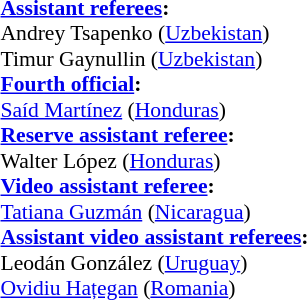<table width=50% style="font-size:90%">
<tr>
<td><br><strong><a href='#'>Assistant referees</a>:</strong>
<br>Andrey Tsapenko (<a href='#'>Uzbekistan</a>)
<br>Timur Gaynullin (<a href='#'>Uzbekistan</a>)
<br><strong><a href='#'>Fourth official</a>:</strong>
<br><a href='#'>Saíd Martínez</a> (<a href='#'>Honduras</a>)
<br><strong><a href='#'>Reserve assistant referee</a>:</strong>
<br>Walter López (<a href='#'>Honduras</a>)
<br><strong><a href='#'>Video assistant referee</a>:</strong>
<br><a href='#'>Tatiana Guzmán</a> (<a href='#'>Nicaragua</a>)
<br><strong><a href='#'>Assistant video assistant referees</a>:</strong>
<br>Leodán González (<a href='#'>Uruguay</a>)
<br><a href='#'>Ovidiu Hațegan</a> (<a href='#'>Romania</a>)</td>
</tr>
</table>
